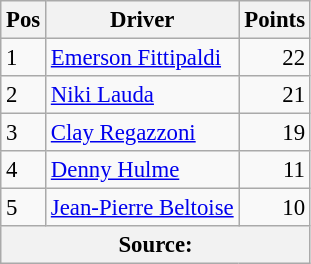<table class="wikitable" style="font-size: 95%;">
<tr>
<th>Pos</th>
<th>Driver</th>
<th>Points</th>
</tr>
<tr>
<td>1</td>
<td> <a href='#'>Emerson Fittipaldi</a></td>
<td align="right">22</td>
</tr>
<tr>
<td>2</td>
<td> <a href='#'>Niki Lauda</a></td>
<td align="right">21</td>
</tr>
<tr>
<td>3</td>
<td> <a href='#'>Clay Regazzoni</a></td>
<td align="right">19</td>
</tr>
<tr>
<td>4</td>
<td> <a href='#'>Denny Hulme</a></td>
<td align="right">11</td>
</tr>
<tr>
<td>5</td>
<td> <a href='#'>Jean-Pierre Beltoise</a></td>
<td align="right">10</td>
</tr>
<tr>
<th colspan=4>Source:</th>
</tr>
</table>
